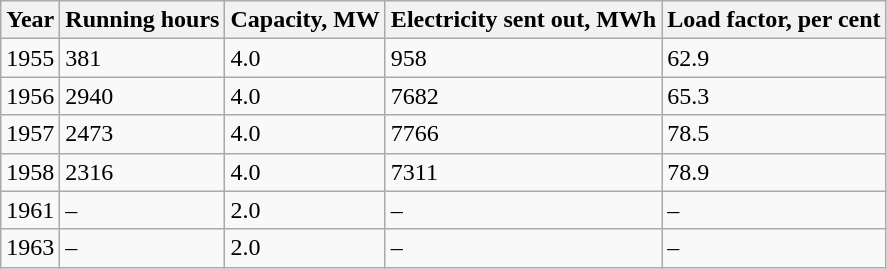<table class="wikitable">
<tr>
<th>Year</th>
<th>Running  hours</th>
<th>Capacity,  MW</th>
<th>Electricity  sent out, MWh</th>
<th>Load  factor, per cent</th>
</tr>
<tr>
<td>1955</td>
<td>381</td>
<td>4.0</td>
<td>958</td>
<td>62.9</td>
</tr>
<tr>
<td>1956</td>
<td>2940</td>
<td>4.0</td>
<td>7682</td>
<td>65.3</td>
</tr>
<tr>
<td>1957</td>
<td>2473</td>
<td>4.0</td>
<td>7766</td>
<td>78.5</td>
</tr>
<tr>
<td>1958</td>
<td>2316</td>
<td>4.0</td>
<td>7311</td>
<td>78.9</td>
</tr>
<tr>
<td>1961</td>
<td>–</td>
<td>2.0</td>
<td>–</td>
<td>–</td>
</tr>
<tr>
<td>1963</td>
<td>–</td>
<td>2.0</td>
<td>–</td>
<td>–</td>
</tr>
</table>
